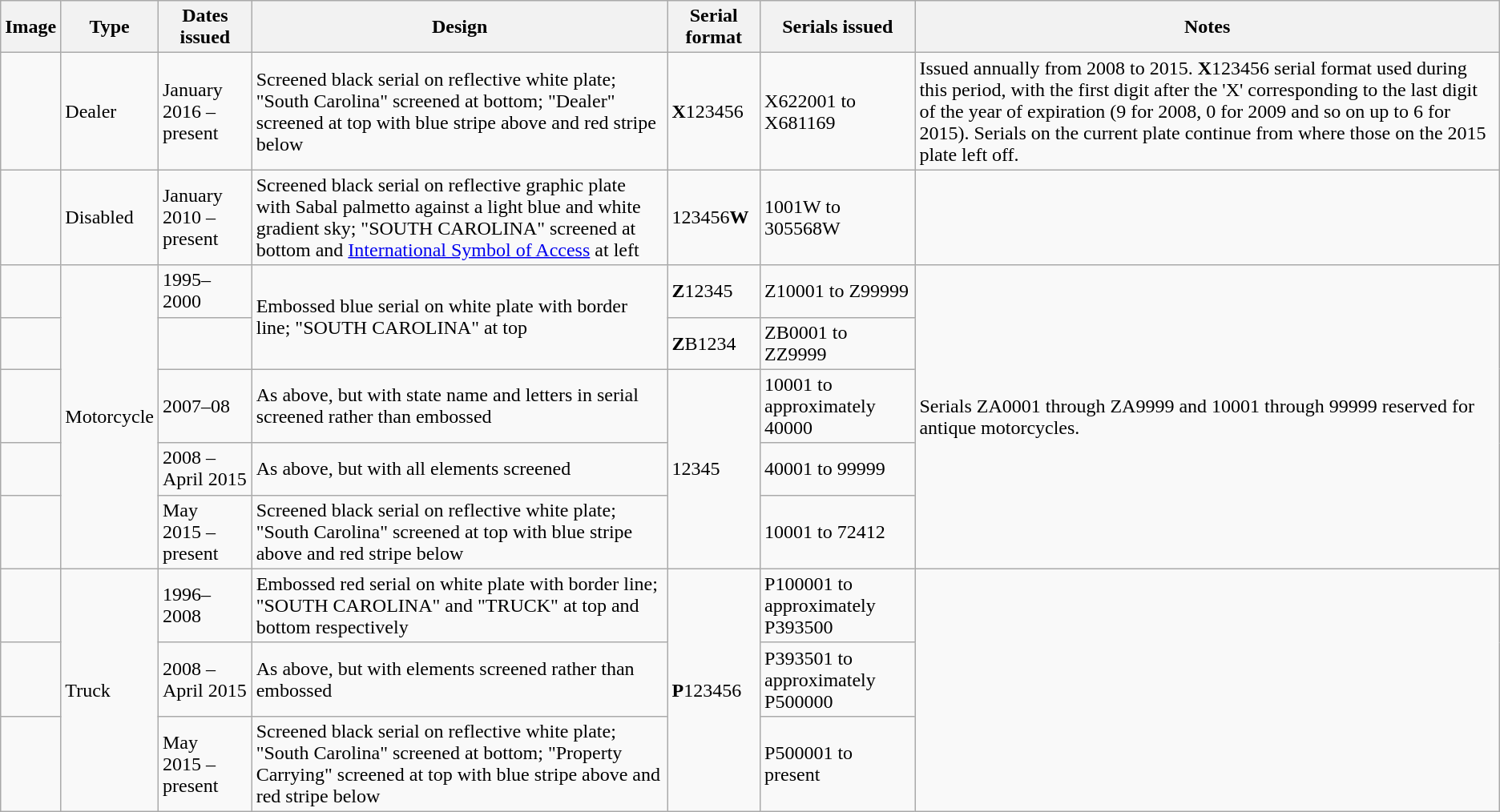<table class="wikitable">
<tr>
<th>Image</th>
<th>Type</th>
<th>Dates issued</th>
<th>Design</th>
<th>Serial format</th>
<th>Serials issued</th>
<th>Notes</th>
</tr>
<tr>
<td></td>
<td>Dealer</td>
<td>January 2016 – present</td>
<td>Screened black serial on reflective white plate; "South Carolina" screened at bottom; "Dealer" screened at top with blue stripe above and red stripe below</td>
<td><strong>X</strong>123456</td>
<td>X622001 to X681169 </td>
<td>Issued annually from 2008 to 2015. <strong>X</strong>123456 serial format used during this period, with the first digit after the 'X' corresponding to the last digit of the year of expiration (9 for 2008, 0 for 2009 and so on up to 6 for 2015). Serials on the current plate continue from where those on the 2015 plate left off.</td>
</tr>
<tr>
<td></td>
<td>Disabled</td>
<td>January 2010 – present</td>
<td>Screened black serial on reflective graphic plate with Sabal palmetto against a light blue and white gradient sky; "SOUTH CAROLINA" screened at bottom and <a href='#'>International Symbol of Access</a> at left</td>
<td>123456<strong>W</strong></td>
<td>1001W to 305568W </td>
<td></td>
</tr>
<tr>
<td></td>
<td rowspan="5">Motorcycle</td>
<td>1995–2000</td>
<td rowspan="2">Embossed blue serial on white plate with border line; "SOUTH CAROLINA" at top</td>
<td><strong>Z</strong>12345</td>
<td>Z10001 to Z99999</td>
<td rowspan="5">Serials ZA0001 through ZA9999 and 10001 through 99999 reserved for antique motorcycles.</td>
</tr>
<tr>
<td></td>
<td></td>
<td><strong>Z</strong>B1234</td>
<td>ZB0001 to ZZ9999</td>
</tr>
<tr>
<td></td>
<td>2007–08</td>
<td>As above, but with state name and letters in serial screened rather than embossed</td>
<td rowspan="3">12345</td>
<td>10001 to approximately 40000</td>
</tr>
<tr>
<td></td>
<td>2008 –<br>April 2015</td>
<td>As above, but with all elements screened</td>
<td>40001 to 99999</td>
</tr>
<tr>
<td></td>
<td>May 2015 – present</td>
<td>Screened black serial on reflective white plate; "South Carolina" screened at top with blue stripe above and red stripe below</td>
<td>10001 to 72412 </td>
</tr>
<tr>
<td></td>
<td rowspan="3">Truck</td>
<td>1996–2008</td>
<td>Embossed red serial on white plate with border line; "SOUTH CAROLINA" and "TRUCK" at top and bottom respectively</td>
<td rowspan="3"><strong>P</strong>123456</td>
<td>P100001 to approximately P393500</td>
<td rowspan="3"></td>
</tr>
<tr>
<td></td>
<td>2008 –<br>April 2015</td>
<td>As above, but with elements screened rather than embossed</td>
<td>P393501 to approximately P500000</td>
</tr>
<tr>
<td></td>
<td>May 2015 – present</td>
<td>Screened black serial on reflective white plate; "South Carolina" screened at bottom; "Property Carrying" screened at top with blue stripe above and red stripe below</td>
<td>P500001 to present</td>
</tr>
</table>
